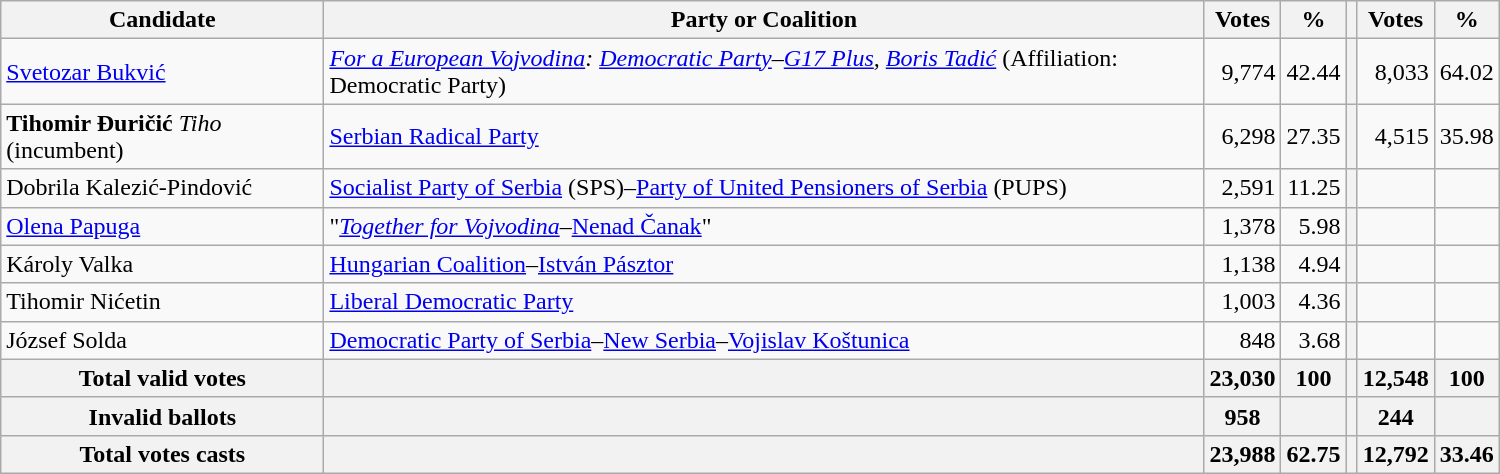<table style="width:1000px;" class="wikitable">
<tr>
<th>Candidate</th>
<th>Party or Coalition</th>
<th>Votes</th>
<th>%</th>
<th></th>
<th>Votes</th>
<th>%</th>
</tr>
<tr>
<td align="left"><a href='#'>Svetozar Bukvić</a></td>
<td align="left"><em><a href='#'>For a European Vojvodina</a>: <a href='#'>Democratic Party</a>–<a href='#'>G17 Plus</a>, <a href='#'>Boris Tadić</a></em> (Affiliation: Democratic Party)</td>
<td align="right">9,774</td>
<td align="right">42.44</td>
<th align="left"></th>
<td align="right">8,033</td>
<td align="right">64.02</td>
</tr>
<tr>
<td align="left"><strong>Tihomir Đuričić</strong> <em>Tiho</em> (incumbent)</td>
<td align="left"><a href='#'>Serbian Radical Party</a></td>
<td align="right">6,298</td>
<td align="right">27.35</td>
<th align="left"></th>
<td align="right">4,515</td>
<td align="right">35.98</td>
</tr>
<tr>
<td align="left">Dobrila Kalezić-Pindović</td>
<td align="left"><a href='#'>Socialist Party of Serbia</a> (SPS)–<a href='#'>Party of United Pensioners of Serbia</a> (PUPS)</td>
<td align="right">2,591</td>
<td align="right">11.25</td>
<th align="left"></th>
<td align="right"></td>
<td align="right"></td>
</tr>
<tr>
<td align="left"><a href='#'>Olena Papuga</a></td>
<td align="left">"<em><a href='#'>Together for Vojvodina</a></em>–<a href='#'>Nenad Čanak</a>"</td>
<td align="right">1,378</td>
<td align="right">5.98</td>
<th align="left"></th>
<td align="right"></td>
<td align="right"></td>
</tr>
<tr>
<td align="left">Károly Valka</td>
<td align="left"><a href='#'>Hungarian Coalition</a>–<a href='#'>István Pásztor</a></td>
<td align="right">1,138</td>
<td align="right">4.94</td>
<th align="left"></th>
<td align="right"></td>
<td align="right"></td>
</tr>
<tr>
<td align="left">Tihomir Nićetin</td>
<td align="left"><a href='#'>Liberal Democratic Party</a></td>
<td align="right">1,003</td>
<td align="right">4.36</td>
<th align="left"></th>
<td align="right"></td>
<td align="right"></td>
</tr>
<tr>
<td align="left">József Solda</td>
<td align="left"><a href='#'>Democratic Party of Serbia</a>–<a href='#'>New Serbia</a>–<a href='#'>Vojislav Koštunica</a></td>
<td align="right">848</td>
<td align="right">3.68</td>
<th align="left"></th>
<td align="right"></td>
<td align="right"></td>
</tr>
<tr>
<th align="left">Total valid votes</th>
<th align="left"></th>
<th align="right">23,030</th>
<th align="right">100</th>
<th align="left"></th>
<th align="right">12,548</th>
<th align="right">100</th>
</tr>
<tr>
<th align="left">Invalid ballots</th>
<th align="left"></th>
<th align="right">958</th>
<th align="right"></th>
<th align="left"></th>
<th align="right">244</th>
<th align="right"></th>
</tr>
<tr>
<th align="left">Total votes casts</th>
<th align="left"></th>
<th align="right">23,988</th>
<th align="right">62.75</th>
<th align="left"></th>
<th align="right">12,792</th>
<th align="right">33.46</th>
</tr>
</table>
